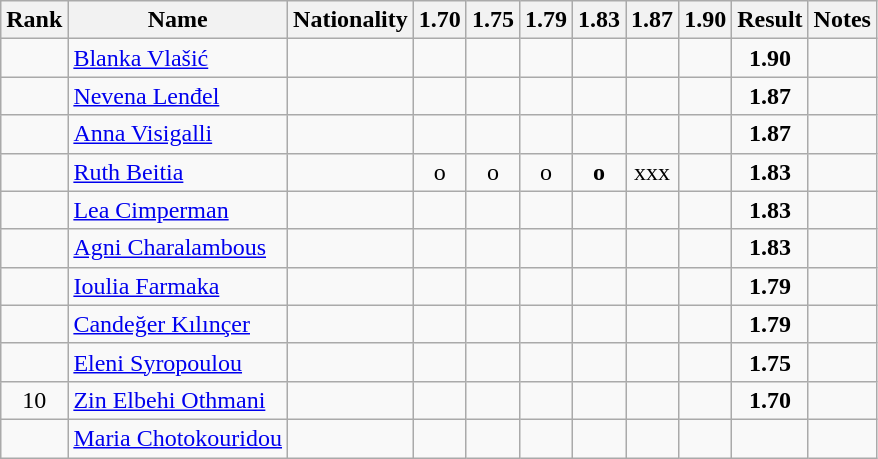<table class="wikitable sortable" style="text-align:center">
<tr>
<th>Rank</th>
<th>Name</th>
<th>Nationality</th>
<th>1.70</th>
<th>1.75</th>
<th>1.79</th>
<th>1.83</th>
<th>1.87</th>
<th>1.90</th>
<th>Result</th>
<th>Notes</th>
</tr>
<tr>
<td></td>
<td align=left><a href='#'>Blanka Vlašić</a></td>
<td align=left></td>
<td></td>
<td></td>
<td></td>
<td></td>
<td></td>
<td></td>
<td><strong>1.90</strong></td>
<td></td>
</tr>
<tr>
<td></td>
<td align=left><a href='#'>Nevena Lenđel</a></td>
<td align=left></td>
<td></td>
<td></td>
<td></td>
<td></td>
<td></td>
<td></td>
<td><strong>1.87</strong></td>
<td></td>
</tr>
<tr>
<td></td>
<td align=left><a href='#'>Anna Visigalli</a></td>
<td align=left></td>
<td></td>
<td></td>
<td></td>
<td></td>
<td></td>
<td></td>
<td><strong>1.87</strong></td>
<td></td>
</tr>
<tr>
<td></td>
<td align=left><a href='#'>Ruth Beitia</a></td>
<td align=left></td>
<td>o</td>
<td>o</td>
<td>o</td>
<td><strong>o</strong></td>
<td>xxx</td>
<td></td>
<td><strong>1.83</strong></td>
<td></td>
</tr>
<tr>
<td></td>
<td align=left><a href='#'>Lea Cimperman</a></td>
<td align=left></td>
<td></td>
<td></td>
<td></td>
<td></td>
<td></td>
<td></td>
<td><strong>1.83</strong></td>
<td></td>
</tr>
<tr>
<td></td>
<td align=left><a href='#'>Agni Charalambous</a></td>
<td align=left></td>
<td></td>
<td></td>
<td></td>
<td></td>
<td></td>
<td></td>
<td><strong>1.83</strong></td>
<td></td>
</tr>
<tr>
<td></td>
<td align=left><a href='#'>Ioulia Farmaka</a></td>
<td align=left></td>
<td></td>
<td></td>
<td></td>
<td></td>
<td></td>
<td></td>
<td><strong>1.79</strong></td>
<td></td>
</tr>
<tr>
<td></td>
<td align=left><a href='#'>Candeğer Kılınçer</a></td>
<td align=left></td>
<td></td>
<td></td>
<td></td>
<td></td>
<td></td>
<td></td>
<td><strong>1.79</strong></td>
<td></td>
</tr>
<tr>
<td></td>
<td align=left><a href='#'>Eleni Syropoulou</a></td>
<td align=left></td>
<td></td>
<td></td>
<td></td>
<td></td>
<td></td>
<td></td>
<td><strong>1.75</strong></td>
<td></td>
</tr>
<tr>
<td>10</td>
<td align=left><a href='#'>Zin Elbehi Othmani</a></td>
<td align=left></td>
<td></td>
<td></td>
<td></td>
<td></td>
<td></td>
<td></td>
<td><strong>1.70</strong></td>
<td></td>
</tr>
<tr>
<td></td>
<td align=left><a href='#'>Maria Chotokouridou</a></td>
<td align=left></td>
<td></td>
<td></td>
<td></td>
<td></td>
<td></td>
<td></td>
<td><strong></strong></td>
<td></td>
</tr>
</table>
